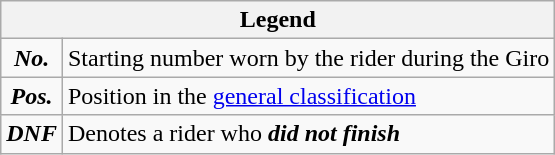<table class="wikitable">
<tr>
<th colspan=2>Legend</th>
</tr>
<tr>
<td align=center><strong><em>No.</em></strong></td>
<td>Starting number worn by the rider during the Giro</td>
</tr>
<tr>
<td align=center><strong><em>Pos.</em></strong></td>
<td>Position in the <a href='#'>general classification</a></td>
</tr>
<tr>
<td align=center><strong><em>DNF</em></strong></td>
<td>Denotes a rider who <strong><em>did not finish</em></strong></td>
</tr>
</table>
